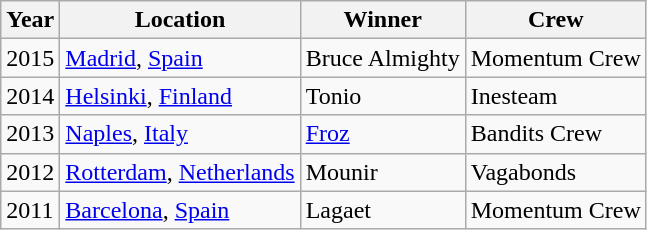<table class="wikitable">
<tr>
<th>Year</th>
<th>Location</th>
<th>Winner</th>
<th>Crew</th>
</tr>
<tr>
<td>2015</td>
<td><a href='#'>Madrid</a>, <a href='#'>Spain</a></td>
<td>  Bruce Almighty</td>
<td>Momentum Crew</td>
</tr>
<tr>
<td>2014</td>
<td><a href='#'>Helsinki</a>, <a href='#'>Finland</a></td>
<td>  Tonio</td>
<td>Inesteam</td>
</tr>
<tr>
<td>2013</td>
<td><a href='#'>Naples</a>, <a href='#'>Italy</a></td>
<td>  <a href='#'>Froz</a></td>
<td>Bandits Crew</td>
</tr>
<tr>
<td>2012</td>
<td><a href='#'>Rotterdam</a>, <a href='#'>Netherlands</a></td>
<td> Mounir</td>
<td>Vagabonds</td>
</tr>
<tr>
<td>2011</td>
<td><a href='#'>Barcelona</a>, <a href='#'>Spain</a></td>
<td> Lagaet</td>
<td>Momentum Crew</td>
</tr>
</table>
